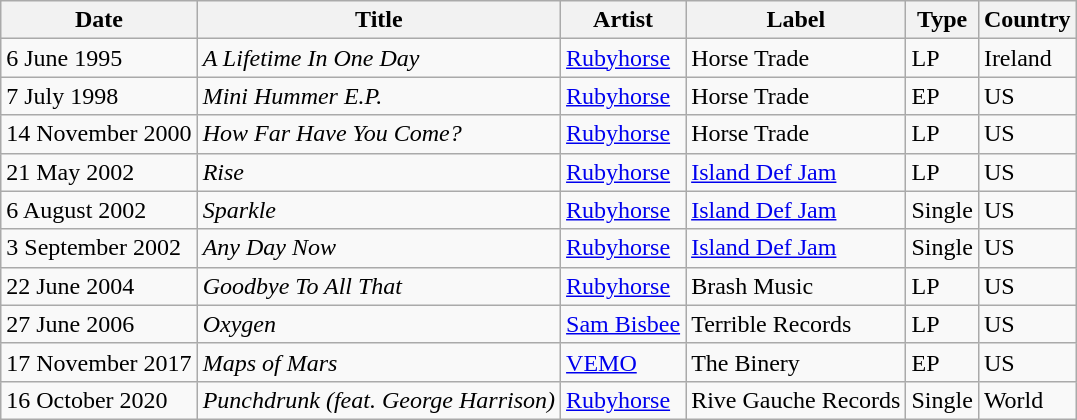<table class="wikitable">
<tr>
<th>Date</th>
<th>Title</th>
<th>Artist</th>
<th>Label</th>
<th>Type</th>
<th>Country</th>
</tr>
<tr>
<td>6 June 1995</td>
<td><em>A Lifetime In One Day</em></td>
<td><a href='#'>Rubyhorse</a></td>
<td>Horse Trade</td>
<td>LP</td>
<td>Ireland</td>
</tr>
<tr>
<td>7 July 1998</td>
<td><em>Mini Hummer E.P.</em></td>
<td><a href='#'>Rubyhorse</a></td>
<td>Horse Trade</td>
<td>EP</td>
<td>US</td>
</tr>
<tr>
<td>14 November 2000</td>
<td><em>How Far Have You Come?</em></td>
<td><a href='#'>Rubyhorse</a></td>
<td>Horse Trade</td>
<td>LP</td>
<td>US</td>
</tr>
<tr>
<td>21 May 2002</td>
<td><em>Rise</em></td>
<td><a href='#'>Rubyhorse</a></td>
<td><a href='#'>Island Def Jam</a></td>
<td>LP</td>
<td>US</td>
</tr>
<tr>
<td>6 August 2002</td>
<td><em>Sparkle</em></td>
<td><a href='#'>Rubyhorse</a></td>
<td><a href='#'>Island Def Jam</a></td>
<td>Single</td>
<td>US</td>
</tr>
<tr>
<td>3 September 2002</td>
<td><em>Any Day Now</em></td>
<td><a href='#'>Rubyhorse</a></td>
<td><a href='#'>Island Def Jam</a></td>
<td>Single</td>
<td>US</td>
</tr>
<tr>
<td>22 June 2004</td>
<td><em>Goodbye To All That</em></td>
<td><a href='#'>Rubyhorse</a></td>
<td>Brash Music</td>
<td>LP</td>
<td>US</td>
</tr>
<tr>
<td>27 June 2006</td>
<td><em>Oxygen</em></td>
<td><a href='#'>Sam Bisbee</a></td>
<td>Terrible Records</td>
<td>LP</td>
<td>US</td>
</tr>
<tr>
<td>17 November 2017</td>
<td><em>Maps of Mars</em></td>
<td><a href='#'>VEMO</a></td>
<td>The Binery</td>
<td>EP</td>
<td>US</td>
</tr>
<tr>
<td>16 October 2020</td>
<td><em>Punchdrunk (feat. George Harrison)</em></td>
<td><a href='#'>Rubyhorse</a></td>
<td>Rive Gauche Records</td>
<td>Single</td>
<td>World</td>
</tr>
</table>
